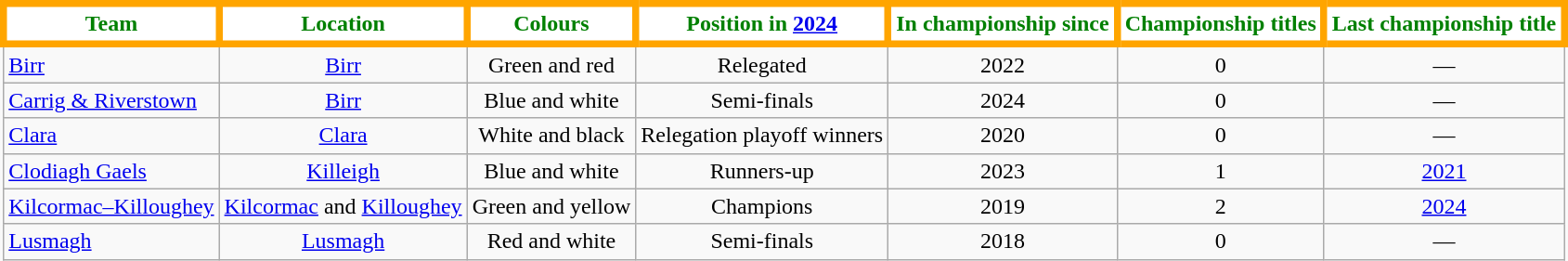<table class="wikitable sortable" style="text-align:center">
<tr>
<th style="background:white;color:green;border:5px solid orange">Team</th>
<th style="background:white;color:green;border:5px solid orange">Location</th>
<th style="background:white;color:green;border:5px solid orange">Colours</th>
<th style="background:white;color:green;border:5px solid orange">Position in <a href='#'>2024</a></th>
<th style="background:white;color:green;border:5px solid orange">In championship since</th>
<th style="background:white;color:green;border:5px solid orange">Championship titles</th>
<th style="background:white;color:green;border:5px solid orange">Last championship title</th>
</tr>
<tr>
<td style="text-align:left"> <a href='#'>Birr</a></td>
<td><a href='#'>Birr</a></td>
<td>Green and red</td>
<td>Relegated</td>
<td>2022</td>
<td>0</td>
<td>—</td>
</tr>
<tr>
<td style="text-align:left"> <a href='#'>Carrig & Riverstown</a></td>
<td><a href='#'>Birr</a></td>
<td>Blue and white</td>
<td>Semi-finals</td>
<td>2024</td>
<td>0</td>
<td>—</td>
</tr>
<tr>
<td style="text-align:left"> <a href='#'>Clara</a></td>
<td><a href='#'>Clara</a></td>
<td>White and black</td>
<td>Relegation playoff winners</td>
<td>2020</td>
<td>0</td>
<td>—</td>
</tr>
<tr>
<td style="text-align:left"> <a href='#'>Clodiagh Gaels</a></td>
<td><a href='#'>Killeigh</a></td>
<td>Blue and white</td>
<td>Runners-up</td>
<td>2023</td>
<td>1</td>
<td><a href='#'>2021</a></td>
</tr>
<tr>
<td style="text-align:left"> <a href='#'>Kilcormac–Killoughey</a></td>
<td><a href='#'>Kilcormac</a> and <a href='#'>Killoughey</a></td>
<td>Green and yellow</td>
<td>Champions</td>
<td>2019</td>
<td>2</td>
<td><a href='#'>2024</a></td>
</tr>
<tr>
<td style="text-align:left"> <a href='#'>Lusmagh</a></td>
<td><a href='#'>Lusmagh</a></td>
<td>Red and white</td>
<td>Semi-finals</td>
<td>2018</td>
<td>0</td>
<td>—</td>
</tr>
</table>
